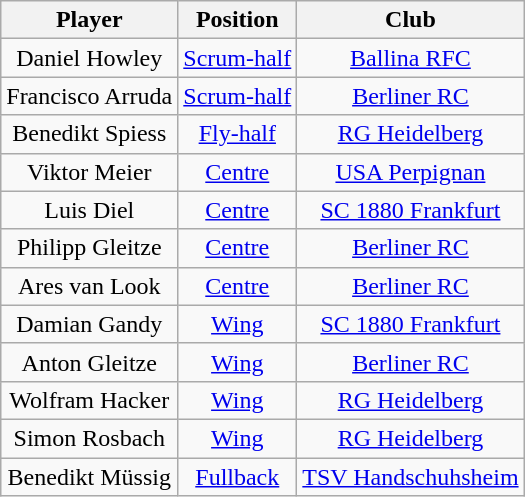<table class="wikitable" style="text-align:center">
<tr>
<th>Player</th>
<th>Position</th>
<th>Club</th>
</tr>
<tr>
<td>Daniel Howley</td>
<td><a href='#'>Scrum-half</a></td>
<td> <a href='#'>Ballina RFC</a></td>
</tr>
<tr>
<td>Francisco Arruda</td>
<td><a href='#'>Scrum-half</a></td>
<td> <a href='#'>Berliner RC</a></td>
</tr>
<tr>
<td>Benedikt Spiess</td>
<td><a href='#'>Fly-half</a></td>
<td> <a href='#'>RG Heidelberg</a></td>
</tr>
<tr>
<td>Viktor Meier</td>
<td><a href='#'>Centre</a></td>
<td> <a href='#'>USA Perpignan</a></td>
</tr>
<tr>
<td>Luis Diel</td>
<td><a href='#'>Centre</a></td>
<td> <a href='#'>SC 1880 Frankfurt</a></td>
</tr>
<tr>
<td>Philipp Gleitze</td>
<td><a href='#'>Centre</a></td>
<td> <a href='#'>Berliner RC</a></td>
</tr>
<tr>
<td>Ares van Look</td>
<td><a href='#'>Centre</a></td>
<td> <a href='#'>Berliner RC</a></td>
</tr>
<tr>
<td>Damian Gandy</td>
<td><a href='#'>Wing</a></td>
<td> <a href='#'>SC 1880 Frankfurt</a></td>
</tr>
<tr>
<td>Anton Gleitze</td>
<td><a href='#'>Wing</a></td>
<td> <a href='#'>Berliner RC</a></td>
</tr>
<tr>
<td>Wolfram Hacker</td>
<td><a href='#'>Wing</a></td>
<td> <a href='#'>RG Heidelberg</a></td>
</tr>
<tr>
<td>Simon Rosbach</td>
<td><a href='#'>Wing</a></td>
<td> <a href='#'>RG Heidelberg</a></td>
</tr>
<tr>
<td>Benedikt Müssig</td>
<td><a href='#'>Fullback</a></td>
<td> <a href='#'>TSV Handschuhsheim</a></td>
</tr>
</table>
